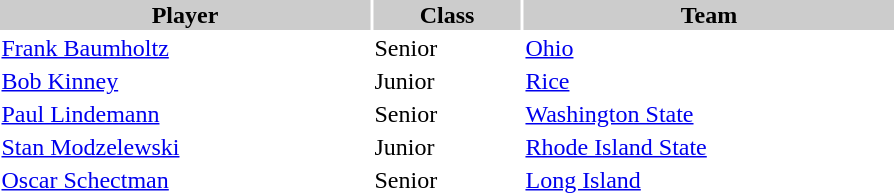<table style="width:600px" "border:'1' 'solid' 'gray'">
<tr>
<th style="background:#CCCCCC;width:40%">Player</th>
<th style="background:#CCCCCC;width:16%">Class</th>
<th style="background:#CCCCCC;width:40%">Team</th>
</tr>
<tr>
<td><a href='#'>Frank Baumholtz</a></td>
<td>Senior</td>
<td><a href='#'>Ohio</a></td>
</tr>
<tr>
<td><a href='#'>Bob Kinney</a></td>
<td>Junior</td>
<td><a href='#'>Rice</a></td>
</tr>
<tr>
<td><a href='#'>Paul Lindemann</a></td>
<td>Senior</td>
<td><a href='#'>Washington State</a></td>
</tr>
<tr>
<td><a href='#'>Stan Modzelewski</a></td>
<td>Junior</td>
<td><a href='#'>Rhode Island State</a></td>
</tr>
<tr>
<td><a href='#'>Oscar Schectman</a></td>
<td>Senior</td>
<td><a href='#'>Long Island</a></td>
</tr>
</table>
